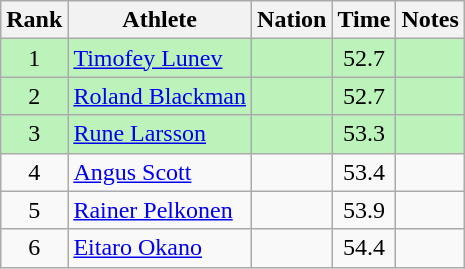<table class="wikitable sortable" style="text-align:center">
<tr>
<th>Rank</th>
<th>Athlete</th>
<th>Nation</th>
<th>Time</th>
<th>Notes</th>
</tr>
<tr bgcolor=bbf3bb>
<td>1</td>
<td align="left"><a href='#'>Timofey Lunev</a></td>
<td align="left"></td>
<td>52.7</td>
<td></td>
</tr>
<tr bgcolor=bbf3bb>
<td>2</td>
<td align="left"><a href='#'>Roland Blackman</a></td>
<td align="left"></td>
<td>52.7</td>
<td></td>
</tr>
<tr bgcolor=bbf3bb>
<td>3</td>
<td align="left"><a href='#'>Rune Larsson</a></td>
<td align="left"></td>
<td>53.3</td>
<td></td>
</tr>
<tr>
<td>4</td>
<td align="left"><a href='#'>Angus Scott</a></td>
<td align="left"></td>
<td>53.4</td>
<td></td>
</tr>
<tr>
<td>5</td>
<td align="left"><a href='#'>Rainer Pelkonen</a></td>
<td align="left"></td>
<td>53.9</td>
<td></td>
</tr>
<tr>
<td>6</td>
<td align="left"><a href='#'>Eitaro Okano</a></td>
<td align="left"></td>
<td>54.4</td>
<td></td>
</tr>
</table>
